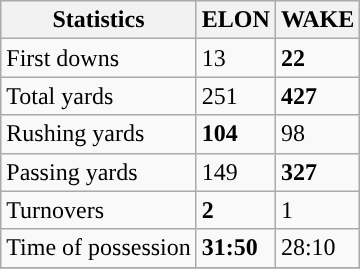<table class="wikitable" style="float: left;">
<tr>
<th>Statistics</th>
<th>ELON</th>
<th>WAKE</th>
</tr>
<tr>
<td>First downs</td>
<td>13</td>
<td><strong>22</strong></td>
</tr>
<tr>
<td>Total yards</td>
<td>251</td>
<td><strong>427</strong></td>
</tr>
<tr>
<td>Rushing yards</td>
<td><strong>104</strong></td>
<td>98</td>
</tr>
<tr>
<td>Passing yards</td>
<td>149</td>
<td><strong>327</strong></td>
</tr>
<tr>
<td>Turnovers</td>
<td><strong>2</strong></td>
<td>1</td>
</tr>
<tr>
<td>Time of possession</td>
<td><strong>31:50</strong></td>
<td>28:10</td>
</tr>
<tr>
</tr>
</table>
